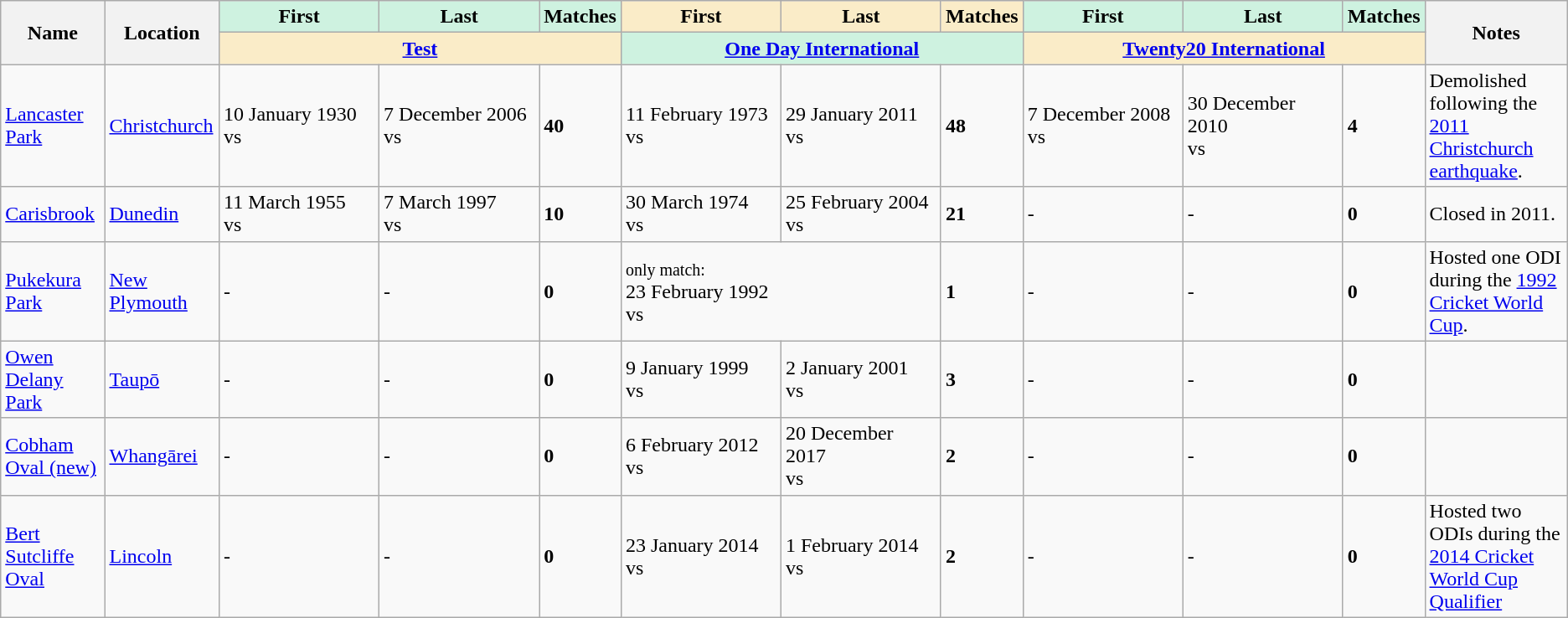<table class="wikitable sortable">
<tr>
<th rowspan="2">Name</th>
<th rowspan="2">Location</th>
<th width="120" class="sortable" style="background:#cef2e0">First</th>
<th width="120" class="sortable" style="background:#cef2e0">Last</th>
<th style="background:#cef2e0">Matches</th>
<th width="120" class="sortable" style="background:#faecc8">First</th>
<th width="120" class="sortable" style="background:#faecc8">Last</th>
<th style="background:#faecc8">Matches</th>
<th width="120" class="sortable" style="background:#cef2e0">First</th>
<th width="120" class="sortable" style="background:#cef2e0">Last</th>
<th style="background:#cef2e0">Matches</th>
<th rowspan="2" class="unsortable">Notes</th>
</tr>
<tr class="unsortable">
<th colspan="3" style="background:#faecc8"><a href='#'>Test</a></th>
<th colspan="3" style="background:#cef2e0"><a href='#'>One Day International</a></th>
<th colspan="3" style="background:#faecc8"><a href='#'>Twenty20 International</a></th>
</tr>
<tr>
<td><a href='#'>Lancaster Park</a></td>
<td><a href='#'>Christchurch</a></td>
<td>10 January 1930<br>vs </td>
<td>7 December 2006<br>vs </td>
<td><strong>40</strong></td>
<td>11 February 1973<br>vs </td>
<td>29 January 2011<br>vs </td>
<td><strong>48</strong></td>
<td>7 December 2008<br>vs </td>
<td>30 December 2010<br>vs </td>
<td><strong>4</strong></td>
<td>Demolished following the <a href='#'>2011 Christchurch earthquake</a>.</td>
</tr>
<tr>
<td><a href='#'>Carisbrook</a></td>
<td><a href='#'>Dunedin</a></td>
<td>11 March 1955<br>vs </td>
<td>7 March 1997<br>vs </td>
<td><strong>10</strong></td>
<td>30 March 1974<br>vs </td>
<td>25 February 2004<br>vs </td>
<td><strong>21</strong></td>
<td>-</td>
<td>-</td>
<td><strong>0</strong></td>
<td>Closed in 2011.</td>
</tr>
<tr>
<td><a href='#'>Pukekura Park</a></td>
<td><a href='#'>New Plymouth</a></td>
<td>-</td>
<td>-</td>
<td><strong>0</strong></td>
<td colspan="2"><small>only match:</small><br>23 February 1992<br> vs </td>
<td><strong>1</strong></td>
<td>-</td>
<td>-</td>
<td><strong>0</strong></td>
<td>Hosted one ODI during the <a href='#'>1992 Cricket World Cup</a>.</td>
</tr>
<tr>
<td><a href='#'>Owen Delany Park</a></td>
<td><a href='#'>Taupō</a></td>
<td>-</td>
<td>-</td>
<td><strong>0</strong></td>
<td>9 January 1999<br>vs </td>
<td>2 January 2001<br>vs </td>
<td><strong>3</strong></td>
<td>-</td>
<td>-</td>
<td><strong>0</strong></td>
<td></td>
</tr>
<tr>
<td><a href='#'>Cobham Oval (new)</a></td>
<td><a href='#'>Whangārei</a></td>
<td>-</td>
<td>-</td>
<td><strong>0</strong></td>
<td>6 February 2012<br>vs </td>
<td>20 December 2017<br>vs </td>
<td><strong>2</strong></td>
<td>-</td>
<td>-</td>
<td><strong>0</strong></td>
<td></td>
</tr>
<tr>
<td><a href='#'>Bert Sutcliffe Oval</a></td>
<td><a href='#'>Lincoln</a></td>
<td>-</td>
<td>-</td>
<td><strong>0</strong></td>
<td>23 January 2014<br> vs </td>
<td>1 February 2014<br> vs </td>
<td><strong>2</strong></td>
<td>-</td>
<td>-</td>
<td><strong>0</strong></td>
<td>Hosted two ODIs during the <a href='#'>2014 Cricket World Cup Qualifier</a></td>
</tr>
</table>
